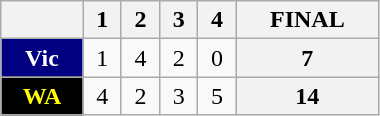<table class=wikitable style="width:20%;15%;15%;15%;15%;20%">
<tr>
<th></th>
<th>1</th>
<th>2</th>
<th>3</th>
<th>4</th>
<th>FINAL</th>
</tr>
<tr>
<th style="background:navy; color:white">Vic</th>
<td align=center>1</td>
<td align=center>4</td>
<td align=center>2</td>
<td align=center>0</td>
<th>7</th>
</tr>
<tr>
<th style="background:black; color:yellow">WA</th>
<td align=center>4</td>
<td align=center>2</td>
<td align=center>3</td>
<td align=center>5</td>
<th>14</th>
</tr>
</table>
